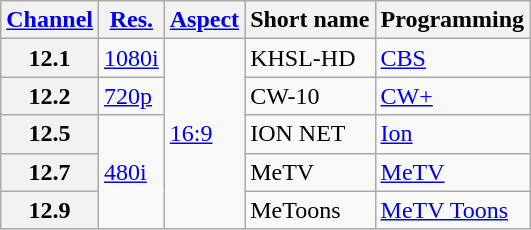<table class="wikitable">
<tr>
<th><a href='#'>Channel</a></th>
<th><a href='#'>Res.</a></th>
<th><a href='#'>Aspect</a></th>
<th>Short name</th>
<th>Programming</th>
</tr>
<tr>
<th scope = "row">12.1</th>
<td><a href='#'>1080i</a></td>
<td rowspan="5"><a href='#'>16:9</a></td>
<td>KHSL-HD</td>
<td><a href='#'>CBS</a></td>
</tr>
<tr>
<th scope = "row">12.2</th>
<td><a href='#'>720p</a></td>
<td>CW-10</td>
<td><a href='#'>CW+</a></td>
</tr>
<tr>
<th scope = "row">12.5</th>
<td rowspan="3"><a href='#'>480i</a></td>
<td>ION NET</td>
<td><a href='#'>Ion</a></td>
</tr>
<tr>
<th scope = "row">12.7</th>
<td>MeTV</td>
<td><a href='#'>MeTV</a></td>
</tr>
<tr>
<th scope = "row">12.9</th>
<td>MeToons</td>
<td><a href='#'>MeTV Toons</a></td>
</tr>
</table>
